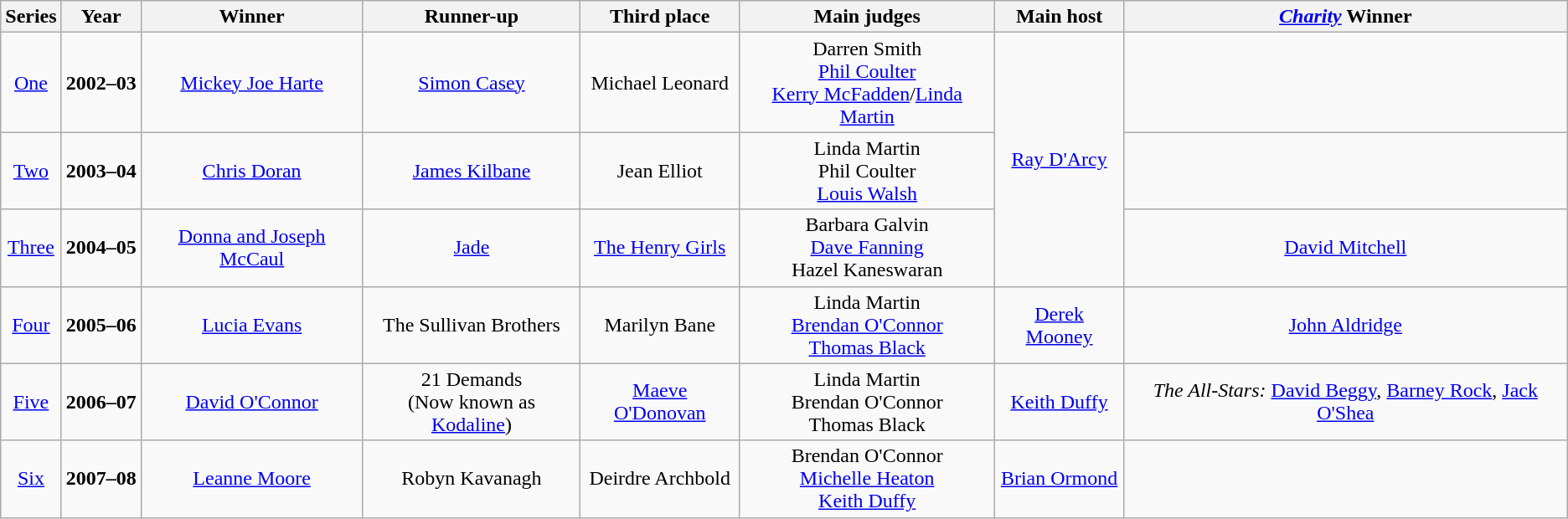<table class="wikitable">
<tr>
<th>Series</th>
<th>Year</th>
<th>Winner</th>
<th>Runner-up</th>
<th>Third place</th>
<th>Main judges</th>
<th>Main host</th>
<th><em><a href='#'>Charity</a></em> Winner</th>
</tr>
<tr align="center">
<td><a href='#'>One</a></td>
<td nowrap=""><strong>2002–03</strong></td>
<td><a href='#'>Mickey Joe Harte</a></td>
<td><a href='#'>Simon Casey</a></td>
<td>Michael Leonard</td>
<td>Darren Smith<br><a href='#'>Phil Coulter</a><br><a href='#'>Kerry McFadden</a>/<a href='#'>Linda Martin</a></td>
<td Rowspan="3"><a href='#'>Ray D'Arcy</a></td>
<td></td>
</tr>
<tr align="center">
<td><a href='#'>Two</a></td>
<td><strong>2003–04</strong></td>
<td><a href='#'>Chris Doran</a></td>
<td><a href='#'>James Kilbane</a></td>
<td>Jean Elliot</td>
<td>Linda Martin<br>Phil Coulter<br><a href='#'>Louis Walsh</a></td>
<td></td>
</tr>
<tr align="center">
<td><a href='#'>Three</a></td>
<td><strong>2004–05</strong></td>
<td><a href='#'>Donna and Joseph McCaul</a></td>
<td><a href='#'>Jade</a></td>
<td><a href='#'>The Henry Girls</a></td>
<td>Barbara Galvin<br><a href='#'>Dave Fanning</a><br>Hazel Kaneswaran</td>
<td><a href='#'>David Mitchell</a></td>
</tr>
<tr align="center">
<td><a href='#'>Four</a></td>
<td><strong>2005–06</strong></td>
<td><a href='#'>Lucia Evans</a></td>
<td>The Sullivan Brothers</td>
<td>Marilyn Bane</td>
<td>Linda Martin<br><a href='#'>Brendan O'Connor</a><br><a href='#'>Thomas Black</a></td>
<td><a href='#'>Derek Mooney</a></td>
<td><a href='#'>John Aldridge</a></td>
</tr>
<tr align="center">
<td><a href='#'>Five</a></td>
<td><strong>2006–07</strong></td>
<td><a href='#'>David O'Connor</a></td>
<td>21 Demands<br>(Now known as <a href='#'>Kodaline</a>)</td>
<td><a href='#'>Maeve O'Donovan</a></td>
<td>Linda Martin<br>Brendan O'Connor<br>Thomas Black</td>
<td><a href='#'>Keith Duffy</a></td>
<td><em>The All-Stars:</em> <a href='#'>David Beggy</a>, <a href='#'>Barney Rock</a>, <a href='#'>Jack O'Shea</a></td>
</tr>
<tr align="center">
<td><a href='#'>Six</a></td>
<td><strong>2007–08</strong></td>
<td><a href='#'>Leanne Moore</a></td>
<td>Robyn Kavanagh</td>
<td>Deirdre Archbold</td>
<td>Brendan O'Connor<br><a href='#'>Michelle Heaton</a><br><a href='#'>Keith Duffy</a></td>
<td><a href='#'>Brian Ormond</a></td>
<td></td>
</tr>
</table>
